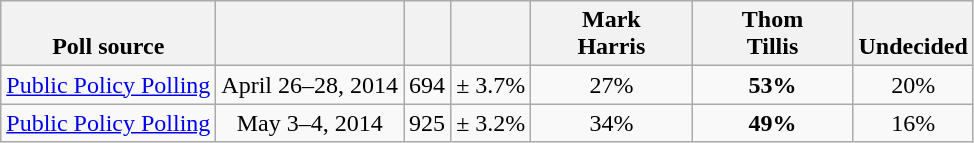<table class="wikitable" style="text-align:center">
<tr valign= bottom>
<th>Poll source</th>
<th></th>
<th></th>
<th></th>
<th style="width:100px;">Mark<br>Harris</th>
<th style="width:100px;">Thom<br>Tillis</th>
<th>Undecided</th>
</tr>
<tr>
<td align=left><a href='#'>Public Policy Polling</a></td>
<td>April 26–28, 2014</td>
<td>694</td>
<td>± 3.7%</td>
<td>27%</td>
<td><strong>53%</strong></td>
<td>20%</td>
</tr>
<tr>
<td align=left><a href='#'>Public Policy Polling</a></td>
<td>May 3–4, 2014</td>
<td>925</td>
<td>± 3.2%</td>
<td>34%</td>
<td><strong>49%</strong></td>
<td>16%</td>
</tr>
</table>
